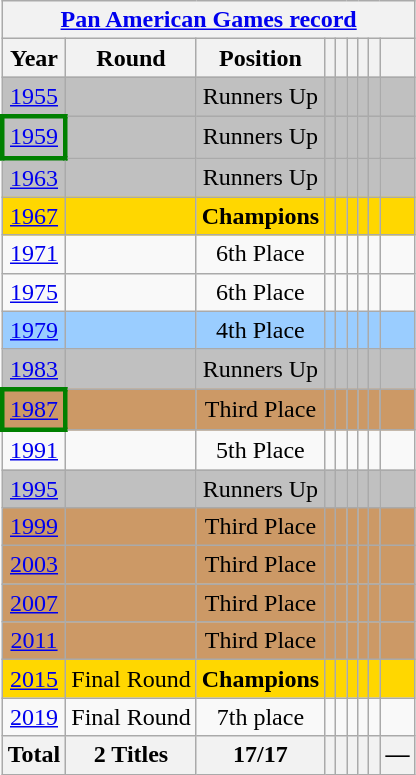<table class="wikitable" style="text-align: center;">
<tr>
<th colspan=9><a href='#'>Pan American Games record</a></th>
</tr>
<tr>
<th>Year</th>
<th>Round</th>
<th>Position</th>
<th></th>
<th></th>
<th></th>
<th></th>
<th></th>
<th></th>
</tr>
<tr bgcolor=silver>
<td> <a href='#'>1955</a></td>
<td></td>
<td>Runners Up</td>
<td></td>
<td></td>
<td></td>
<td></td>
<td></td>
<td></td>
</tr>
<tr bgcolor=silver>
<td style="border: 3px solid green"> <a href='#'>1959</a></td>
<td></td>
<td>Runners Up</td>
<td></td>
<td></td>
<td></td>
<td></td>
<td></td>
<td></td>
</tr>
<tr bgcolor=silver>
<td> <a href='#'>1963</a></td>
<td></td>
<td>Runners Up</td>
<td></td>
<td></td>
<td></td>
<td></td>
<td></td>
<td></td>
</tr>
<tr bgcolor=gold>
<td> <a href='#'>1967</a></td>
<td></td>
<td><strong>Champions</strong></td>
<td></td>
<td></td>
<td></td>
<td></td>
<td></td>
<td></td>
</tr>
<tr>
<td> <a href='#'>1971</a></td>
<td></td>
<td>6th Place</td>
<td></td>
<td></td>
<td></td>
<td></td>
<td></td>
<td></td>
</tr>
<tr>
<td> <a href='#'>1975</a></td>
<td></td>
<td>6th Place</td>
<td></td>
<td></td>
<td></td>
<td></td>
<td></td>
<td></td>
</tr>
<tr bgcolor=#9acdff>
<td> <a href='#'>1979</a></td>
<td></td>
<td>4th Place</td>
<td></td>
<td></td>
<td></td>
<td></td>
<td></td>
<td></td>
</tr>
<tr bgcolor=silver>
<td> <a href='#'>1983</a></td>
<td></td>
<td>Runners Up</td>
<td></td>
<td></td>
<td></td>
<td></td>
<td></td>
<td></td>
</tr>
<tr bgcolor=cc9966>
<td style="border: 3px solid green"> <a href='#'>1987</a></td>
<td></td>
<td>Third Place</td>
<td></td>
<td></td>
<td></td>
<td></td>
<td></td>
<td></td>
</tr>
<tr>
<td> <a href='#'>1991</a></td>
<td></td>
<td>5th Place</td>
<td></td>
<td></td>
<td></td>
<td></td>
<td></td>
<td></td>
</tr>
<tr bgcolor=silver>
<td> <a href='#'>1995</a></td>
<td></td>
<td>Runners Up</td>
<td></td>
<td></td>
<td></td>
<td></td>
<td></td>
<td></td>
</tr>
<tr bgcolor=cc9966>
<td> <a href='#'>1999</a></td>
<td></td>
<td>Third Place</td>
<td></td>
<td></td>
<td></td>
<td></td>
<td></td>
<td></td>
</tr>
<tr bgcolor=cc9966>
<td> <a href='#'>2003</a></td>
<td></td>
<td>Third Place</td>
<td></td>
<td></td>
<td></td>
<td></td>
<td></td>
<td></td>
</tr>
<tr bgcolor=cc9966>
<td> <a href='#'>2007</a></td>
<td></td>
<td>Third Place</td>
<td></td>
<td></td>
<td></td>
<td></td>
<td></td>
<td></td>
</tr>
<tr bgcolor=cc9966>
<td> <a href='#'>2011</a></td>
<td></td>
<td>Third Place</td>
<td></td>
<td></td>
<td></td>
<td></td>
<td></td>
<td></td>
</tr>
<tr bgcolor=gold>
<td> <a href='#'>2015</a></td>
<td>Final Round</td>
<td><strong>Champions</strong></td>
<td></td>
<td></td>
<td></td>
<td></td>
<td></td>
<td></td>
</tr>
<tr>
<td> <a href='#'>2019</a></td>
<td>Final Round</td>
<td>7th place</td>
<td></td>
<td></td>
<td></td>
<td></td>
<td></td>
<td></td>
</tr>
<tr>
<th>Total</th>
<th>2 Titles</th>
<th>17/17</th>
<th></th>
<th></th>
<th></th>
<th></th>
<th></th>
<th>—</th>
</tr>
</table>
